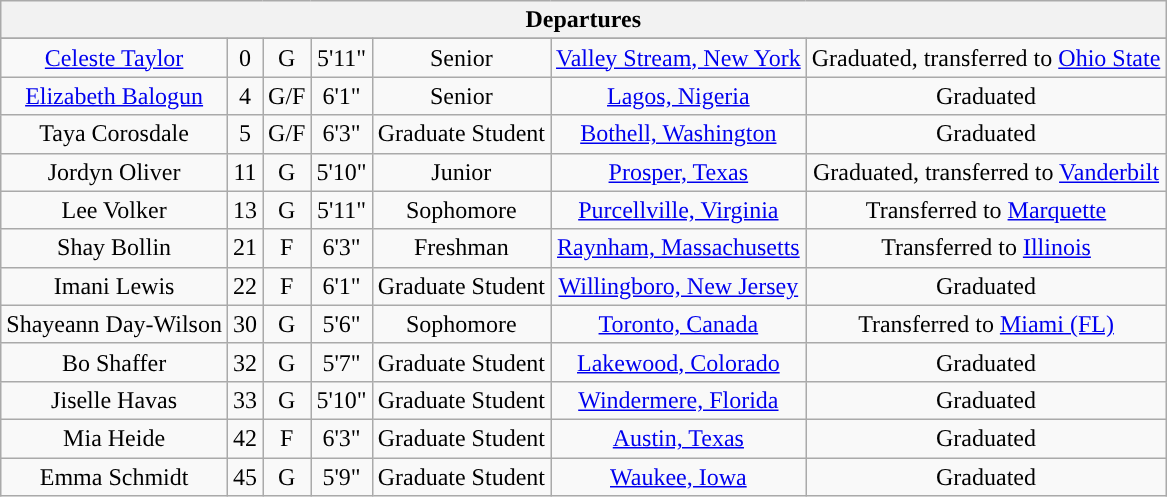<table class="wikitable sortable" border="1" style="text-align: center;">
<tr>
<th colspan=7>Departures</th>
</tr>
<tr align=center>
</tr>
<tr>
<td><a href='#'>Celeste Taylor</a></td>
<td>0</td>
<td>G</td>
<td>5'11"</td>
<td>Senior</td>
<td><a href='#'>Valley Stream, New York</a></td>
<td>Graduated, transferred to <a href='#'>Ohio State</a></td>
</tr>
<tr>
<td><a href='#'>Elizabeth Balogun</a></td>
<td>4</td>
<td>G/F</td>
<td>6'1"</td>
<td>Senior</td>
<td><a href='#'>Lagos, Nigeria</a></td>
<td>Graduated</td>
</tr>
<tr>
<td>Taya Corosdale</td>
<td>5</td>
<td>G/F</td>
<td>6'3"</td>
<td>Graduate Student</td>
<td><a href='#'>Bothell, Washington</a></td>
<td>Graduated</td>
</tr>
<tr>
<td>Jordyn Oliver</td>
<td>11</td>
<td>G</td>
<td>5'10"</td>
<td> Junior</td>
<td><a href='#'>Prosper, Texas</a></td>
<td>Graduated, transferred to <a href='#'>Vanderbilt</a></td>
</tr>
<tr>
<td>Lee Volker</td>
<td>13</td>
<td>G</td>
<td>5'11"</td>
<td>Sophomore</td>
<td><a href='#'>Purcellville, Virginia</a></td>
<td>Transferred to <a href='#'>Marquette</a></td>
</tr>
<tr>
<td>Shay Bollin</td>
<td>21</td>
<td>F</td>
<td>6'3"</td>
<td>Freshman</td>
<td><a href='#'>Raynham, Massachusetts</a></td>
<td>Transferred to <a href='#'>Illinois</a></td>
</tr>
<tr>
<td>Imani Lewis</td>
<td>22</td>
<td>F</td>
<td>6'1"</td>
<td>Graduate Student</td>
<td><a href='#'>Willingboro, New Jersey</a></td>
<td>Graduated</td>
</tr>
<tr>
<td>Shayeann Day-Wilson</td>
<td>30</td>
<td>G</td>
<td>5'6"</td>
<td>Sophomore</td>
<td><a href='#'>Toronto, Canada</a></td>
<td>Transferred to <a href='#'>Miami (FL)</a></td>
</tr>
<tr>
<td>Bo Shaffer</td>
<td>32</td>
<td>G</td>
<td>5'7"</td>
<td>Graduate Student</td>
<td><a href='#'>Lakewood, Colorado</a></td>
<td>Graduated</td>
</tr>
<tr>
<td>Jiselle Havas</td>
<td>33</td>
<td>G</td>
<td>5'10"</td>
<td>Graduate Student</td>
<td><a href='#'>Windermere, Florida</a></td>
<td>Graduated</td>
</tr>
<tr>
<td>Mia Heide</td>
<td>42</td>
<td>F</td>
<td>6'3"</td>
<td>Graduate Student</td>
<td><a href='#'>Austin, Texas</a></td>
<td>Graduated</td>
</tr>
<tr>
<td>Emma Schmidt</td>
<td>45</td>
<td>G</td>
<td>5'9"</td>
<td>Graduate Student</td>
<td><a href='#'>Waukee, Iowa</a></td>
<td>Graduated</td>
</tr>
</table>
